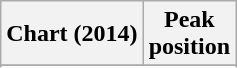<table class="wikitable sortable plainrowheaders" style="text-align:center">
<tr>
<th scope="col">Chart (2014)</th>
<th scope="col">Peak<br>position</th>
</tr>
<tr>
</tr>
<tr>
</tr>
<tr>
</tr>
<tr>
</tr>
<tr>
</tr>
<tr>
</tr>
<tr>
</tr>
<tr>
</tr>
<tr>
</tr>
<tr>
</tr>
</table>
